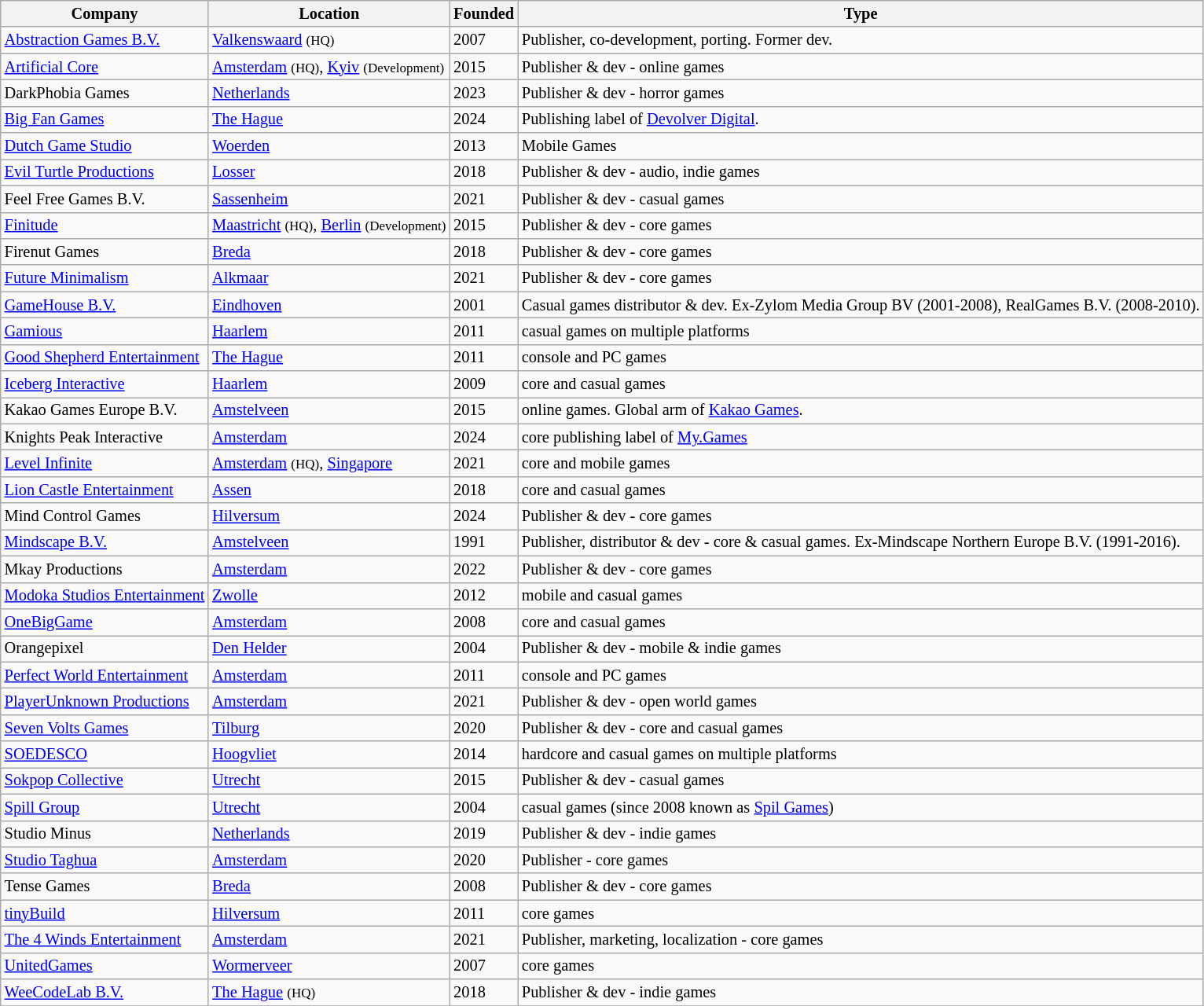<table class="wikitable sortable" style="font-size:85%">
<tr>
<th><strong>Company</strong></th>
<th><strong>Location</strong></th>
<th><strong>Founded</strong></th>
<th><strong>Type</strong></th>
</tr>
<tr>
<td><a href='#'>Abstraction Games B.V.</a></td>
<td><a href='#'>Valkenswaard</a> <small>(HQ)</small></td>
<td>2007</td>
<td>Publisher, co-development, porting. Former dev.</td>
</tr>
<tr>
<td><a href='#'>Artificial Core</a></td>
<td><a href='#'>Amsterdam</a> <small>(HQ)</small>, <a href='#'>Kyiv</a> <small>(Development)</small></td>
<td>2015</td>
<td>Publisher & dev - online games</td>
</tr>
<tr>
<td>DarkPhobia Games</td>
<td><a href='#'>Netherlands</a></td>
<td>2023</td>
<td>Publisher & dev - horror games</td>
</tr>
<tr>
<td><a href='#'>Big Fan Games</a></td>
<td><a href='#'>The Hague</a></td>
<td>2024</td>
<td>Publishing label of <a href='#'>Devolver Digital</a>.</td>
</tr>
<tr>
<td><a href='#'>Dutch Game Studio</a></td>
<td><a href='#'>Woerden</a></td>
<td>2013</td>
<td>Mobile Games</td>
</tr>
<tr>
<td><a href='#'>Evil Turtle Productions</a></td>
<td><a href='#'>Losser</a></td>
<td>2018</td>
<td>Publisher & dev - audio, indie games</td>
</tr>
<tr>
<td>Feel Free Games B.V.</td>
<td><a href='#'>Sassenheim</a></td>
<td>2021</td>
<td>Publisher & dev - casual games</td>
</tr>
<tr>
<td><a href='#'>Finitude</a></td>
<td><a href='#'>Maastricht</a> <small>(HQ)</small>, <a href='#'>Berlin</a> <small>(Development)</small></td>
<td>2015</td>
<td>Publisher & dev - core games</td>
</tr>
<tr>
<td>Firenut Games</td>
<td><a href='#'>Breda</a></td>
<td>2018</td>
<td>Publisher & dev - core games</td>
</tr>
<tr>
<td><a href='#'>Future Minimalism</a></td>
<td><a href='#'>Alkmaar</a></td>
<td>2021</td>
<td>Publisher & dev - core games</td>
</tr>
<tr>
<td><a href='#'>GameHouse B.V.</a></td>
<td><a href='#'>Eindhoven</a></td>
<td>2001</td>
<td>Casual games distributor & dev. Ex-Zylom Media Group BV (2001-2008), RealGames B.V. (2008-2010).</td>
</tr>
<tr>
<td><a href='#'>Gamious</a></td>
<td><a href='#'>Haarlem</a></td>
<td>2011</td>
<td>casual games on multiple platforms</td>
</tr>
<tr>
<td><a href='#'>Good Shepherd Entertainment</a></td>
<td><a href='#'>The Hague</a></td>
<td>2011</td>
<td>console and PC games</td>
</tr>
<tr>
<td><a href='#'>Iceberg Interactive</a></td>
<td><a href='#'>Haarlem</a></td>
<td>2009</td>
<td>core and casual games</td>
</tr>
<tr>
<td>Kakao Games Europe B.V.</td>
<td><a href='#'>Amstelveen</a></td>
<td>2015</td>
<td>online games. Global arm of <a href='#'>Kakao Games</a>.</td>
</tr>
<tr>
<td>Knights Peak Interactive</td>
<td><a href='#'>Amsterdam</a></td>
<td>2024</td>
<td>core publishing label of <a href='#'>My.Games</a></td>
</tr>
<tr>
<td><a href='#'>Level Infinite</a></td>
<td><a href='#'>Amsterdam</a> <small>(HQ)</small>, <a href='#'>Singapore</a></td>
<td>2021</td>
<td>core and mobile games</td>
</tr>
<tr>
<td><a href='#'>Lion Castle Entertainment</a></td>
<td><a href='#'>Assen</a></td>
<td>2018</td>
<td>core and casual games</td>
</tr>
<tr>
<td>Mind Control Games</td>
<td><a href='#'>Hilversum</a></td>
<td>2024</td>
<td>Publisher & dev - core games</td>
</tr>
<tr>
<td><a href='#'>Mindscape B.V.</a></td>
<td><a href='#'>Amstelveen</a></td>
<td>1991</td>
<td>Publisher, distributor & dev - core & casual games. Ex-Mindscape Northern Europe B.V. (1991-2016).</td>
</tr>
<tr>
<td>Mkay Productions</td>
<td><a href='#'>Amsterdam</a></td>
<td>2022</td>
<td>Publisher & dev - core games</td>
</tr>
<tr>
<td><a href='#'>Modoka Studios Entertainment</a></td>
<td><a href='#'>Zwolle</a></td>
<td>2012</td>
<td>mobile and casual games</td>
</tr>
<tr>
<td><a href='#'>OneBigGame</a></td>
<td><a href='#'>Amsterdam</a></td>
<td>2008</td>
<td>core and casual games</td>
</tr>
<tr>
<td>Orangepixel</td>
<td><a href='#'>Den Helder</a></td>
<td>2004</td>
<td>Publisher & dev - mobile & indie games</td>
</tr>
<tr>
<td><a href='#'>Perfect World Entertainment</a></td>
<td><a href='#'>Amsterdam</a></td>
<td>2011</td>
<td>console and PC games</td>
</tr>
<tr>
<td><a href='#'>PlayerUnknown Productions</a></td>
<td><a href='#'>Amsterdam</a></td>
<td>2021</td>
<td>Publisher & dev - open world games</td>
</tr>
<tr>
<td><a href='#'>Seven Volts Games</a></td>
<td><a href='#'>Tilburg</a></td>
<td>2020</td>
<td>Publisher & dev - core and casual games</td>
</tr>
<tr>
<td><a href='#'>SOEDESCO</a></td>
<td><a href='#'>Hoogvliet</a></td>
<td>2014</td>
<td>hardcore and casual games on multiple platforms</td>
</tr>
<tr>
<td><a href='#'>Sokpop Collective</a></td>
<td><a href='#'>Utrecht</a></td>
<td>2015</td>
<td>Publisher & dev - casual games</td>
</tr>
<tr>
<td><a href='#'>Spill Group</a></td>
<td><a href='#'>Utrecht</a></td>
<td>2004</td>
<td>casual games (since 2008 known as <a href='#'>Spil Games</a>)</td>
</tr>
<tr>
<td>Studio Minus</td>
<td><a href='#'>Netherlands</a></td>
<td>2019</td>
<td>Publisher & dev - indie games</td>
</tr>
<tr>
<td><a href='#'>Studio Taghua</a></td>
<td><a href='#'>Amsterdam</a></td>
<td>2020</td>
<td>Publisher - core games</td>
</tr>
<tr>
<td>Tense Games</td>
<td><a href='#'>Breda</a></td>
<td>2008</td>
<td>Publisher & dev - core games</td>
</tr>
<tr>
<td><a href='#'>tinyBuild</a></td>
<td><a href='#'>Hilversum</a></td>
<td>2011</td>
<td>core games</td>
</tr>
<tr>
<td><a href='#'>The 4 Winds Entertainment</a></td>
<td><a href='#'>Amsterdam</a></td>
<td>2021</td>
<td>Publisher, marketing, localization - core games</td>
</tr>
<tr>
<td><a href='#'>UnitedGames</a></td>
<td><a href='#'>Wormerveer</a></td>
<td>2007</td>
<td>core games</td>
</tr>
<tr>
<td><a href='#'>WeeCodeLab B.V.</a></td>
<td><a href='#'>The Hague</a> <small>(HQ)</small></td>
<td>2018</td>
<td>Publisher & dev - indie games</td>
</tr>
<tr>
</tr>
</table>
